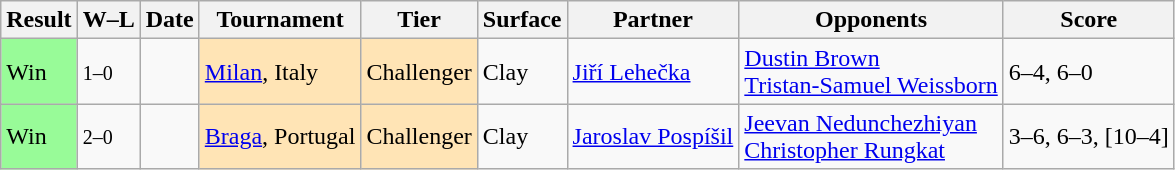<table class="sortable wikitable">
<tr>
<th>Result</th>
<th class="unsortable">W–L</th>
<th>Date</th>
<th>Tournament</th>
<th>Tier</th>
<th>Surface</th>
<th>Partner</th>
<th>Opponents</th>
<th class="unsortable">Score</th>
</tr>
<tr>
<td bgcolor=98FB98>Win</td>
<td><small>1–0</small></td>
<td><a href='#'></a></td>
<td style="background:moccasin"><a href='#'>Milan</a>, Italy</td>
<td style="background:moccasin">Challenger</td>
<td>Clay</td>
<td> <a href='#'>Jiří Lehečka</a></td>
<td> <a href='#'>Dustin Brown</a><br> <a href='#'>Tristan-Samuel Weissborn</a></td>
<td>6–4, 6–0</td>
</tr>
<tr>
<td bgcolor=98FB98>Win</td>
<td><small>2–0</small></td>
<td><a href='#'></a></td>
<td style="background:moccasin"><a href='#'>Braga</a>, Portugal</td>
<td style="background:moccasin">Challenger</td>
<td>Clay</td>
<td> <a href='#'>Jaroslav Pospíšil</a></td>
<td> <a href='#'>Jeevan Nedunchezhiyan</a><br> <a href='#'>Christopher Rungkat</a></td>
<td>3–6, 6–3, [10–4]</td>
</tr>
</table>
